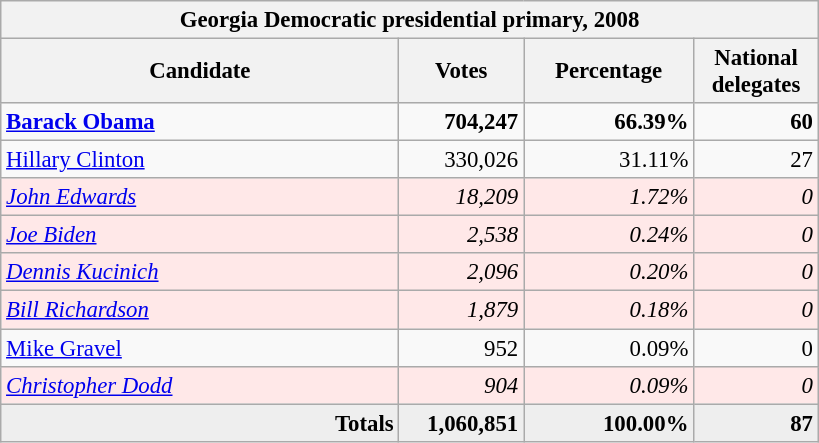<table class="wikitable" style="font-size:95%; text-align:right;">
<tr>
<th colspan="4">Georgia Democratic presidential primary, 2008</th>
</tr>
<tr>
<th style="width: 17em">Candidate</th>
<th style="width: 5em">Votes</th>
<th style="width: 7em">Percentage</th>
<th style="width: 5em">National delegates</th>
</tr>
<tr>
<td align="left"><strong><a href='#'>Barack Obama</a></strong></td>
<td><strong>704,247</strong></td>
<td><strong>66.39%</strong></td>
<td><strong>60</strong></td>
</tr>
<tr>
<td align="left"><a href='#'>Hillary Clinton</a></td>
<td>330,026</td>
<td>31.11%</td>
<td>27</td>
</tr>
<tr bgcolor=#FFE8E8>
<td align="left"><em><a href='#'>John Edwards</a></em></td>
<td><em>18,209</em></td>
<td><em>1.72%</em></td>
<td><em>0</em></td>
</tr>
<tr bgcolor=#FFE8E8>
<td align="left"><em><a href='#'>Joe Biden</a></em></td>
<td><em>2,538</em></td>
<td><em>0.24%</em></td>
<td><em>0</em></td>
</tr>
<tr bgcolor=#FFE8E8>
<td align="left"><em><a href='#'>Dennis Kucinich</a></em></td>
<td><em>2,096</em></td>
<td><em>0.20%</em></td>
<td><em>0</em></td>
</tr>
<tr bgcolor=#FFE8E8>
<td align="left"><em><a href='#'>Bill Richardson</a></em></td>
<td><em>1,879</em></td>
<td><em>0.18%</em></td>
<td><em>0</em></td>
</tr>
<tr>
<td align="left"><a href='#'>Mike Gravel</a></td>
<td>952</td>
<td>0.09%</td>
<td>0</td>
</tr>
<tr bgcolor=#FFE8E8>
<td align="left"><em><a href='#'>Christopher Dodd</a></em></td>
<td><em>904</em></td>
<td><em>0.09%</em></td>
<td><em>0</em></td>
</tr>
<tr bgcolor="#EEEEEE" style="margin-right:0.5em">
<td><strong>Totals</strong></td>
<td><strong>1,060,851</strong></td>
<td><strong>100.00%</strong></td>
<td><strong>87</strong></td>
</tr>
</table>
